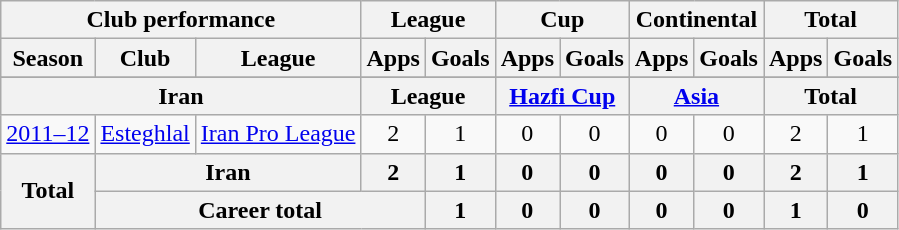<table class="wikitable" style="text-align:center">
<tr>
<th colspan=3>Club performance</th>
<th colspan=2>League</th>
<th colspan=2>Cup</th>
<th colspan=2>Continental</th>
<th colspan=2>Total</th>
</tr>
<tr>
<th>Season</th>
<th>Club</th>
<th>League</th>
<th>Apps</th>
<th>Goals</th>
<th>Apps</th>
<th>Goals</th>
<th>Apps</th>
<th>Goals</th>
<th>Apps</th>
<th>Goals</th>
</tr>
<tr>
</tr>
<tr>
<th colspan=3>Iran</th>
<th colspan=2>League</th>
<th colspan=2><a href='#'>Hazfi Cup</a></th>
<th colspan=2><a href='#'>Asia</a></th>
<th colspan=2>Total</th>
</tr>
<tr>
<td><a href='#'>2011–12</a></td>
<td rowspan="1"><a href='#'>Esteghlal</a></td>
<td rowspan="1"><a href='#'>Iran Pro League</a></td>
<td>2</td>
<td>1</td>
<td>0</td>
<td>0</td>
<td>0</td>
<td>0</td>
<td>2</td>
<td>1</td>
</tr>
<tr>
<th rowspan=2>Total</th>
<th colspan=2>Iran</th>
<th>2</th>
<th>1</th>
<th>0</th>
<th>0</th>
<th>0</th>
<th>0</th>
<th>2</th>
<th>1</th>
</tr>
<tr>
<th colspan=3>Career total</th>
<th>1</th>
<th>0</th>
<th>0</th>
<th>0</th>
<th>0</th>
<th>1</th>
<th>0</th>
</tr>
</table>
